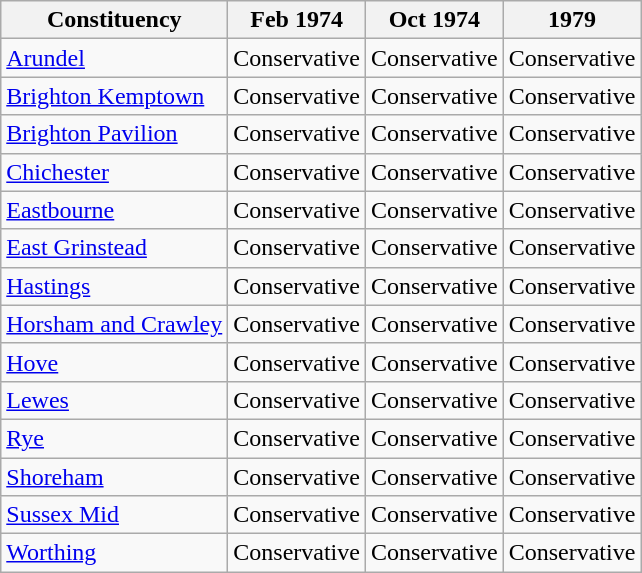<table class="wikitable">
<tr>
<th>Constituency</th>
<th>Feb 1974</th>
<th>Oct 1974</th>
<th>1979</th>
</tr>
<tr>
<td><a href='#'>Arundel</a></td>
<td bgcolor=>Conservative</td>
<td bgcolor=>Conservative</td>
<td bgcolor=>Conservative</td>
</tr>
<tr>
<td><a href='#'>Brighton Kemptown</a></td>
<td bgcolor=>Conservative</td>
<td bgcolor=>Conservative</td>
<td bgcolor=>Conservative</td>
</tr>
<tr>
<td><a href='#'>Brighton Pavilion</a></td>
<td bgcolor=>Conservative</td>
<td bgcolor=>Conservative</td>
<td bgcolor=>Conservative</td>
</tr>
<tr>
<td><a href='#'>Chichester</a></td>
<td bgcolor=>Conservative</td>
<td bgcolor=>Conservative</td>
<td bgcolor=>Conservative</td>
</tr>
<tr>
<td><a href='#'>Eastbourne</a></td>
<td bgcolor=>Conservative</td>
<td bgcolor=>Conservative</td>
<td bgcolor=>Conservative</td>
</tr>
<tr>
<td><a href='#'>East Grinstead</a></td>
<td bgcolor=>Conservative</td>
<td bgcolor=>Conservative</td>
<td bgcolor=>Conservative</td>
</tr>
<tr>
<td><a href='#'>Hastings</a></td>
<td bgcolor=>Conservative</td>
<td bgcolor=>Conservative</td>
<td bgcolor=>Conservative</td>
</tr>
<tr>
<td><a href='#'>Horsham and Crawley</a></td>
<td bgcolor=>Conservative</td>
<td bgcolor=>Conservative</td>
<td bgcolor=>Conservative</td>
</tr>
<tr>
<td><a href='#'>Hove</a></td>
<td bgcolor=>Conservative</td>
<td bgcolor=>Conservative</td>
<td bgcolor=>Conservative</td>
</tr>
<tr>
<td><a href='#'>Lewes</a></td>
<td bgcolor=>Conservative</td>
<td bgcolor=>Conservative</td>
<td bgcolor=>Conservative</td>
</tr>
<tr>
<td><a href='#'>Rye</a></td>
<td bgcolor=>Conservative</td>
<td bgcolor=>Conservative</td>
<td bgcolor=>Conservative</td>
</tr>
<tr>
<td><a href='#'>Shoreham</a></td>
<td bgcolor=>Conservative</td>
<td bgcolor=>Conservative</td>
<td bgcolor=>Conservative</td>
</tr>
<tr>
<td><a href='#'>Sussex Mid</a></td>
<td bgcolor=>Conservative</td>
<td bgcolor=>Conservative</td>
<td bgcolor=>Conservative</td>
</tr>
<tr>
<td><a href='#'>Worthing</a></td>
<td bgcolor=>Conservative</td>
<td bgcolor=>Conservative</td>
<td bgcolor=>Conservative</td>
</tr>
</table>
